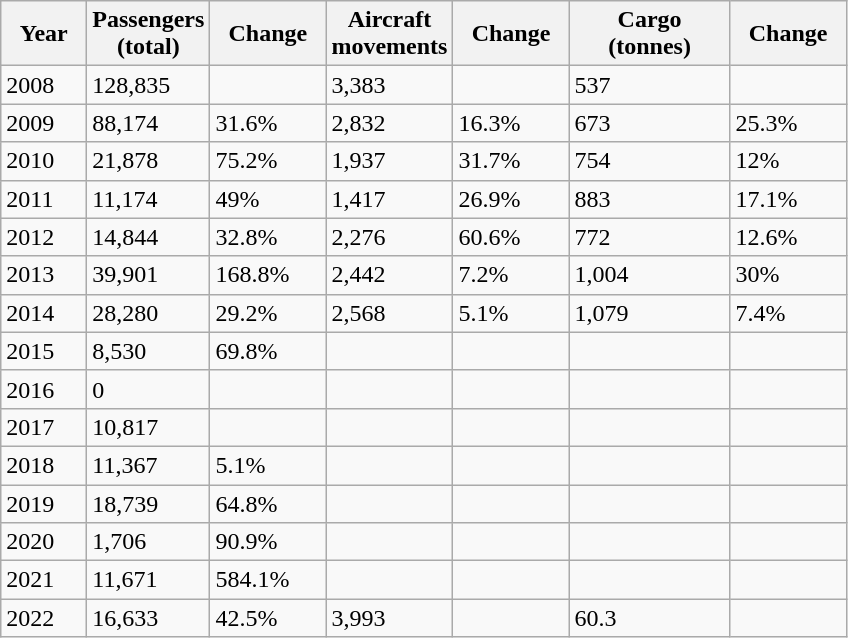<table class="wikitable">
<tr style="background:white;">
<th style="width:50px;">Year</th>
<th style="width:70px;">Passengers (total)</th>
<th style="width:70px;">Change</th>
<th style="width:70px;">Aircraft movements</th>
<th style="width:70px;">Change</th>
<th style="width:100px;">Cargo (tonnes)</th>
<th style="width:70px;">Change</th>
</tr>
<tr>
<td>2008</td>
<td>128,835</td>
<td></td>
<td>3,383</td>
<td></td>
<td>537</td>
<td></td>
</tr>
<tr>
<td>2009</td>
<td>88,174</td>
<td> 31.6%</td>
<td>2,832</td>
<td> 16.3%</td>
<td>673</td>
<td> 25.3%</td>
</tr>
<tr>
<td>2010</td>
<td>21,878</td>
<td> 75.2%</td>
<td>1,937</td>
<td> 31.7%</td>
<td>754</td>
<td> 12%</td>
</tr>
<tr>
<td>2011</td>
<td>11,174</td>
<td> 49%</td>
<td>1,417</td>
<td> 26.9%</td>
<td>883</td>
<td> 17.1%</td>
</tr>
<tr>
<td>2012</td>
<td>14,844</td>
<td> 32.8%</td>
<td>2,276</td>
<td> 60.6%</td>
<td>772</td>
<td> 12.6%</td>
</tr>
<tr>
<td>2013</td>
<td>39,901</td>
<td> 168.8%</td>
<td>2,442</td>
<td> 7.2%</td>
<td>1,004</td>
<td> 30%</td>
</tr>
<tr>
<td>2014</td>
<td>28,280</td>
<td> 29.2%</td>
<td>2,568</td>
<td> 5.1%</td>
<td>1,079</td>
<td> 7.4%</td>
</tr>
<tr>
<td>2015</td>
<td>8,530</td>
<td> 69.8%</td>
<td></td>
<td></td>
<td></td>
<td></td>
</tr>
<tr>
<td>2016</td>
<td>0</td>
<td></td>
<td></td>
<td></td>
<td></td>
<td></td>
</tr>
<tr>
<td>2017</td>
<td>10,817</td>
<td></td>
<td></td>
<td></td>
<td></td>
<td></td>
</tr>
<tr>
<td>2018</td>
<td>11,367</td>
<td> 5.1%</td>
<td></td>
<td></td>
<td></td>
<td></td>
</tr>
<tr>
<td>2019</td>
<td>18,739</td>
<td> 64.8%</td>
<td></td>
<td></td>
<td></td>
<td></td>
</tr>
<tr>
<td>2020</td>
<td>1,706</td>
<td> 90.9%</td>
<td></td>
<td></td>
<td></td>
<td></td>
</tr>
<tr>
<td>2021</td>
<td>11,671</td>
<td> 584.1%</td>
<td></td>
<td></td>
<td></td>
<td></td>
</tr>
<tr>
<td>2022</td>
<td>16,633</td>
<td> 42.5%</td>
<td>3,993</td>
<td></td>
<td>60.3</td>
<td></td>
</tr>
</table>
